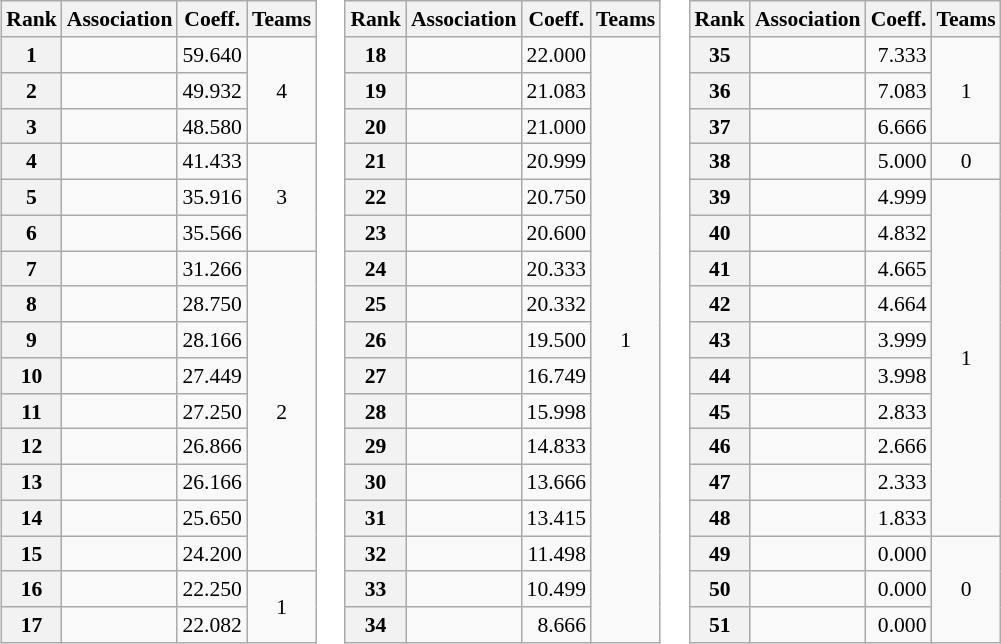<table>
<tr valign=top style="font-size:90%">
<td><br><table class="wikitable">
<tr>
<th>Rank</th>
<th>Association</th>
<th>Coeff.</th>
<th>Teams</th>
</tr>
<tr>
<th>1</th>
<td></td>
<td align=right>59.640</td>
<td align=center rowspan=3>4</td>
</tr>
<tr>
<th>2</th>
<td></td>
<td align=right>49.932</td>
</tr>
<tr>
<th>3</th>
<td></td>
<td align=right>48.580</td>
</tr>
<tr>
<th>4</th>
<td></td>
<td align=right>41.433</td>
<td align=center rowspan=3>3</td>
</tr>
<tr>
<th>5</th>
<td></td>
<td align=right>35.916</td>
</tr>
<tr>
<th>6</th>
<td></td>
<td align=right>35.566</td>
</tr>
<tr>
<th>7</th>
<td></td>
<td align=right>31.266</td>
<td align=center rowspan=9>2</td>
</tr>
<tr>
<th>8</th>
<td></td>
<td align=right>28.750</td>
</tr>
<tr>
<th>9</th>
<td></td>
<td align=right>28.166</td>
</tr>
<tr>
<th>10</th>
<td></td>
<td align=right>27.449</td>
</tr>
<tr>
<th>11</th>
<td></td>
<td align=right>27.250</td>
</tr>
<tr>
<th>12</th>
<td></td>
<td align=right>26.866</td>
</tr>
<tr>
<th>13</th>
<td></td>
<td align=right>26.166</td>
</tr>
<tr>
<th>14</th>
<td></td>
<td align=right>25.650</td>
</tr>
<tr>
<th>15</th>
<td></td>
<td align=right>24.200</td>
</tr>
<tr>
<th>16</th>
<td></td>
<td align=right>22.250</td>
<td align=center rowspan=2>1</td>
</tr>
<tr>
<th>17</th>
<td></td>
<td align=right>22.082</td>
</tr>
</table>
</td>
<td><br><table class="wikitable">
<tr>
<th>Rank</th>
<th>Association</th>
<th>Coeff.</th>
<th>Teams</th>
</tr>
<tr>
<th>18</th>
<td></td>
<td align=right>22.000</td>
<td align=center rowspan=17>1</td>
</tr>
<tr>
<th>19</th>
<td></td>
<td align=right>21.083</td>
</tr>
<tr>
<th>20</th>
<td></td>
<td align=right>21.000</td>
</tr>
<tr>
<th>21</th>
<td></td>
<td align=right>20.999</td>
</tr>
<tr>
<th>22</th>
<td></td>
<td align=right>20.750</td>
</tr>
<tr>
<th>23</th>
<td></td>
<td align=right>20.600</td>
</tr>
<tr>
<th>24</th>
<td></td>
<td align=right>20.333</td>
</tr>
<tr>
<th>25</th>
<td></td>
<td align=right>20.332</td>
</tr>
<tr>
<th>26</th>
<td></td>
<td align=right>19.500</td>
</tr>
<tr>
<th>27</th>
<td></td>
<td align=right>16.749</td>
</tr>
<tr>
<th>28</th>
<td></td>
<td align=right>15.998</td>
</tr>
<tr>
<th>29</th>
<td></td>
<td align=right>14.833</td>
</tr>
<tr>
<th>30</th>
<td></td>
<td align=right>13.666</td>
</tr>
<tr>
<th>31</th>
<td></td>
<td align=right>13.415</td>
</tr>
<tr>
<th>32</th>
<td></td>
<td align=right>11.498</td>
</tr>
<tr>
<th>33</th>
<td></td>
<td align=right>10.499</td>
</tr>
<tr>
<th>34</th>
<td></td>
<td align=right>8.666</td>
</tr>
</table>
</td>
<td><br><table class="wikitable">
<tr>
<th>Rank</th>
<th>Association</th>
<th>Coeff.</th>
<th>Teams</th>
</tr>
<tr>
<th>35</th>
<td></td>
<td align=right>7.333</td>
<td align=center rowspan=3>1</td>
</tr>
<tr>
<th>36</th>
<td></td>
<td align=right>7.083</td>
</tr>
<tr>
<th>37</th>
<td></td>
<td align=right>6.666</td>
</tr>
<tr>
<th>38</th>
<td></td>
<td align=right>5.000</td>
<td align=center rowspan=1>0</td>
</tr>
<tr>
<th>39</th>
<td></td>
<td align=right>4.999</td>
<td align=center rowspan=10>1</td>
</tr>
<tr>
<th>40</th>
<td></td>
<td align=right>4.832</td>
</tr>
<tr>
<th>41</th>
<td></td>
<td align=right>4.665</td>
</tr>
<tr>
<th>42</th>
<td></td>
<td align=right>4.664</td>
</tr>
<tr>
<th>43</th>
<td></td>
<td align=right>3.999</td>
</tr>
<tr>
<th>44</th>
<td></td>
<td align=right>3.998</td>
</tr>
<tr>
<th>45</th>
<td></td>
<td align=right>2.833</td>
</tr>
<tr>
<th>46</th>
<td></td>
<td align=right>2.666</td>
</tr>
<tr>
<th>47</th>
<td></td>
<td align=right>2.333</td>
</tr>
<tr>
<th>48</th>
<td></td>
<td align=right>1.833</td>
</tr>
<tr>
<th>49</th>
<td></td>
<td align=right>0.000</td>
<td align=center rowspan=3>0</td>
</tr>
<tr>
<th>50</th>
<td></td>
<td align=right>0.000</td>
</tr>
<tr>
<th>51</th>
<td></td>
<td align=right>0.000</td>
</tr>
</table>
</td>
</tr>
</table>
